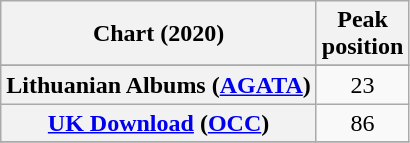<table class="wikitable sortable plainrowheaders" style="text-align:center">
<tr>
<th scope="col">Chart (2020)</th>
<th scope="col">Peak<br> position</th>
</tr>
<tr>
</tr>
<tr>
<th scope="row">Lithuanian Albums (<a href='#'>AGATA</a>)</th>
<td>23</td>
</tr>
<tr>
<th scope="row"><a href='#'>UK Download</a> (<a href='#'>OCC</a>)</th>
<td>86</td>
</tr>
<tr>
</tr>
</table>
